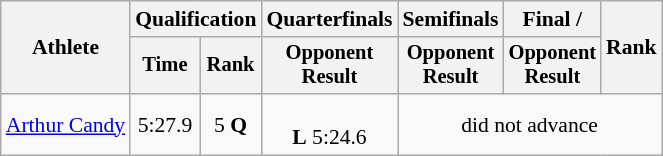<table class="wikitable" style="font-size:90%;text-align:center;">
<tr>
<th rowspan=2>Athlete</th>
<th colspan=2>Qualification</th>
<th>Quarterfinals</th>
<th>Semifinals</th>
<th>Final / </th>
<th rowspan=2>Rank</th>
</tr>
<tr style="font-size:95%">
<th>Time</th>
<th>Rank</th>
<th>Opponent<br>Result</th>
<th>Opponent<br>Result</th>
<th>Opponent<br>Result</th>
</tr>
<tr>
<td style="text-align:left;"><a href='#'>Arthur Candy</a></td>
<td>5:27.9</td>
<td>5 <strong>Q</strong></td>
<td><br><strong>L</strong> 5:24.6</td>
<td colspan=3>did not advance</td>
</tr>
</table>
